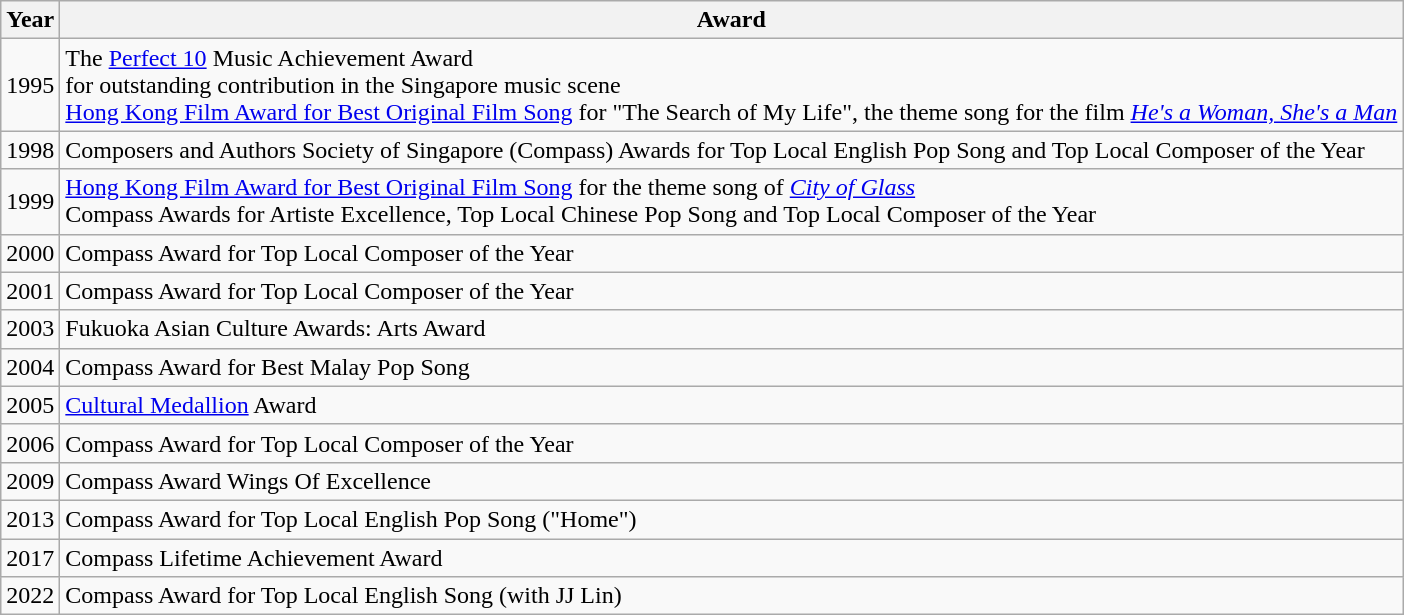<table class="wikitable sortable">
<tr>
<th>Year</th>
<th>Award</th>
</tr>
<tr>
<td>1995</td>
<td>The <a href='#'>Perfect 10</a> Music Achievement Award<br>for outstanding contribution in the Singapore music scene<br><a href='#'>Hong Kong Film Award for Best Original Film Song</a> for "The Search of My Life", the theme song for the film <em><a href='#'>He's a Woman, She's a Man</a></em></td>
</tr>
<tr>
<td>1998</td>
<td>Composers and Authors Society of Singapore (Compass) Awards for Top Local English Pop Song and Top Local Composer of the Year</td>
</tr>
<tr>
<td>1999</td>
<td><a href='#'>Hong Kong Film Award for Best Original Film Song</a> for the theme song of <em><a href='#'>City of Glass</a></em><br>Compass Awards for Artiste Excellence, Top Local Chinese Pop Song and Top Local Composer of the Year</td>
</tr>
<tr>
<td>2000</td>
<td>Compass Award for Top Local Composer of the Year</td>
</tr>
<tr>
<td>2001</td>
<td>Compass Award for Top Local Composer of the Year</td>
</tr>
<tr>
<td>2003</td>
<td>Fukuoka Asian Culture Awards: Arts Award</td>
</tr>
<tr>
<td>2004</td>
<td>Compass Award for Best Malay Pop Song</td>
</tr>
<tr>
<td>2005</td>
<td><a href='#'>Cultural Medallion</a> Award</td>
</tr>
<tr>
<td>2006</td>
<td>Compass Award for Top Local Composer of the Year</td>
</tr>
<tr>
<td>2009</td>
<td>Compass Award Wings Of Excellence</td>
</tr>
<tr>
<td>2013</td>
<td>Compass Award for Top Local English Pop Song ("Home")</td>
</tr>
<tr>
<td>2017</td>
<td>Compass Lifetime Achievement Award</td>
</tr>
<tr>
<td>2022</td>
<td>Compass Award for Top Local English Song (with JJ Lin)</td>
</tr>
</table>
